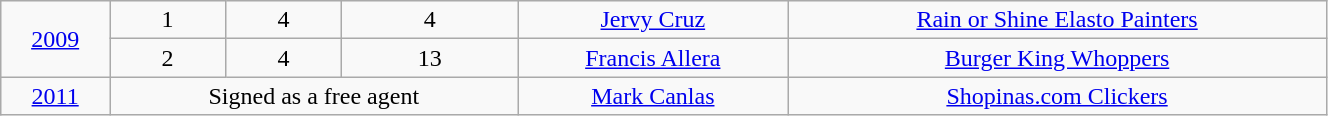<table class=wikitable width=70%>
<tr align=center>
<td rowspan=2><a href='#'>2009</a></td>
<td>1</td>
<td>4</td>
<td>4</td>
<td><a href='#'>Jervy Cruz</a></td>
<td><a href='#'>Rain or Shine Elasto Painters</a></td>
</tr>
<tr align=center>
<td>2</td>
<td>4</td>
<td>13</td>
<td><a href='#'>Francis Allera</a></td>
<td><a href='#'>Burger King Whoppers</a></td>
</tr>
<tr align=center>
<td><a href='#'>2011</a></td>
<td colspan=3>Signed as a free agent</td>
<td><a href='#'>Mark Canlas</a></td>
<td><a href='#'>Shopinas.com Clickers</a></td>
</tr>
</table>
